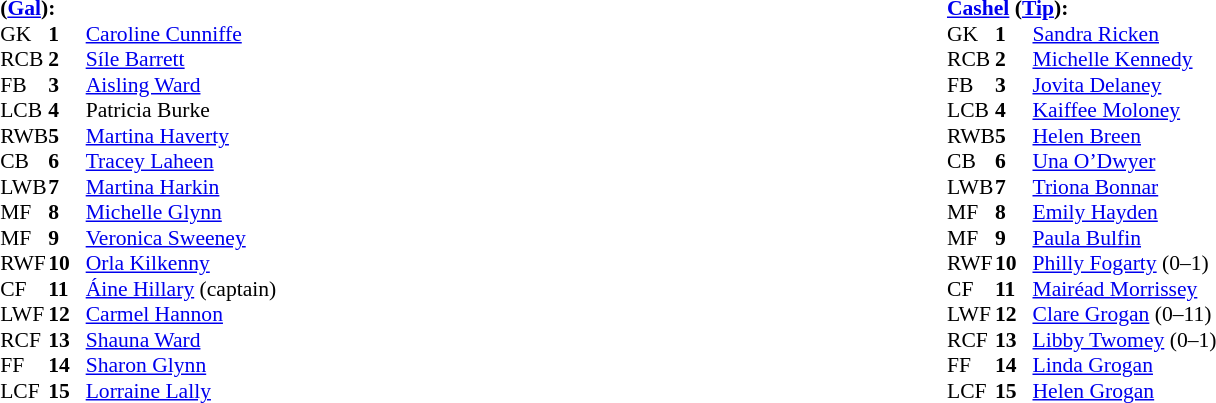<table width="100%">
<tr>
<td valign="top"></td>
<td valign="top" width="50%"><br><table style="font-size: 90%" cellspacing="0" cellpadding="0" align=center>
<tr>
<td colspan="4"><strong> (<a href='#'>Gal</a>):</strong></td>
</tr>
<tr>
<th width="25"></th>
<th width="25"></th>
</tr>
<tr>
<td>GK</td>
<td><strong>1</strong></td>
<td><a href='#'>Caroline Cunniffe</a></td>
</tr>
<tr>
<td>RCB</td>
<td><strong>2</strong></td>
<td><a href='#'>Síle Barrett</a></td>
</tr>
<tr>
<td>FB</td>
<td><strong>3</strong></td>
<td><a href='#'>Aisling Ward</a></td>
</tr>
<tr>
<td>LCB</td>
<td><strong>4</strong></td>
<td>Patricia Burke</td>
</tr>
<tr>
<td>RWB</td>
<td><strong>5</strong></td>
<td><a href='#'>Martina Haverty</a></td>
</tr>
<tr>
<td>CB</td>
<td><strong>6</strong></td>
<td><a href='#'>Tracey Laheen</a></td>
</tr>
<tr>
<td>LWB</td>
<td><strong>7</strong></td>
<td><a href='#'>Martina Harkin</a></td>
</tr>
<tr>
<td>MF</td>
<td><strong>8</strong></td>
<td><a href='#'>Michelle Glynn</a></td>
</tr>
<tr>
<td>MF</td>
<td><strong>9</strong></td>
<td><a href='#'>Veronica Sweeney</a></td>
</tr>
<tr>
<td>RWF</td>
<td><strong>10</strong></td>
<td><a href='#'>Orla Kilkenny</a></td>
</tr>
<tr>
<td>CF</td>
<td><strong>11</strong></td>
<td><a href='#'>Áine Hillary</a> (captain)</td>
</tr>
<tr>
<td>LWF</td>
<td><strong>12</strong></td>
<td><a href='#'>Carmel Hannon</a></td>
</tr>
<tr>
<td>RCF</td>
<td><strong>13</strong></td>
<td><a href='#'>Shauna Ward</a></td>
</tr>
<tr>
<td>FF</td>
<td><strong>14</strong></td>
<td><a href='#'>Sharon Glynn</a></td>
</tr>
<tr>
<td>LCF</td>
<td><strong>15</strong></td>
<td><a href='#'>Lorraine Lally</a></td>
</tr>
<tr>
</tr>
</table>
</td>
<td valign="top" width="50%"><br><table style="font-size: 90%" cellspacing="0" cellpadding="0" align=center>
<tr>
<td colspan="4"><strong><a href='#'>Cashel</a> (<a href='#'>Tip</a>):</strong></td>
</tr>
<tr>
<th width="25"></th>
<th width="25"></th>
</tr>
<tr>
<td>GK</td>
<td><strong>1</strong></td>
<td><a href='#'>Sandra Ricken</a></td>
</tr>
<tr>
<td>RCB</td>
<td><strong>2</strong></td>
<td><a href='#'>Michelle Kennedy</a></td>
</tr>
<tr>
<td>FB</td>
<td><strong>3</strong></td>
<td><a href='#'>Jovita Delaney</a></td>
</tr>
<tr>
<td>LCB</td>
<td><strong>4</strong></td>
<td><a href='#'>Kaiffee Moloney</a></td>
</tr>
<tr>
<td>RWB</td>
<td><strong>5</strong></td>
<td><a href='#'>Helen Breen</a></td>
</tr>
<tr>
<td>CB</td>
<td><strong>6</strong></td>
<td><a href='#'>Una O’Dwyer</a></td>
</tr>
<tr>
<td>LWB</td>
<td><strong>7</strong></td>
<td><a href='#'>Triona Bonnar</a></td>
</tr>
<tr>
<td>MF</td>
<td><strong>8</strong></td>
<td><a href='#'>Emily Hayden</a></td>
</tr>
<tr>
<td>MF</td>
<td><strong>9</strong></td>
<td><a href='#'>Paula Bulfin</a></td>
</tr>
<tr>
<td>RWF</td>
<td><strong>10</strong></td>
<td><a href='#'>Philly Fogarty</a> (0–1)</td>
</tr>
<tr>
<td>CF</td>
<td><strong>11</strong></td>
<td><a href='#'>Mairéad Morrissey</a></td>
</tr>
<tr>
<td>LWF</td>
<td><strong>12</strong></td>
<td><a href='#'>Clare Grogan</a> (0–11)</td>
</tr>
<tr>
<td>RCF</td>
<td><strong>13</strong></td>
<td><a href='#'>Libby Twomey</a> (0–1)</td>
</tr>
<tr>
<td>FF</td>
<td><strong>14</strong></td>
<td><a href='#'>Linda Grogan</a></td>
</tr>
<tr>
<td>LCF</td>
<td><strong>15</strong></td>
<td><a href='#'>Helen Grogan</a></td>
</tr>
<tr>
</tr>
</table>
</td>
</tr>
</table>
